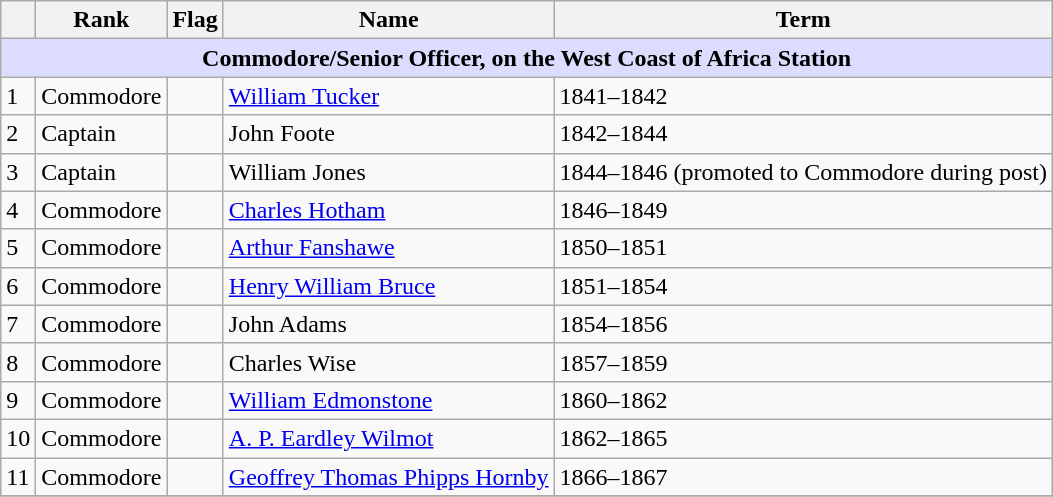<table class="wikitable">
<tr>
<th></th>
<th>Rank</th>
<th>Flag</th>
<th>Name</th>
<th>Term</th>
</tr>
<tr>
<td colspan="5" align="center" style="background:#dcdcfe;"><strong>Commodore/Senior Officer, on the West Coast of Africa Station</strong></td>
</tr>
<tr>
<td>1</td>
<td>Commodore</td>
<td></td>
<td><a href='#'>William Tucker</a></td>
<td>1841–1842</td>
</tr>
<tr>
<td>2</td>
<td>Captain</td>
<td></td>
<td>John Foote</td>
<td>1842–1844</td>
</tr>
<tr>
<td>3</td>
<td>Captain</td>
<td></td>
<td>William Jones</td>
<td>1844–1846 (promoted to Commodore during post)</td>
</tr>
<tr>
<td>4</td>
<td>Commodore</td>
<td></td>
<td><a href='#'>Charles Hotham</a></td>
<td>1846–1849</td>
</tr>
<tr>
<td>5</td>
<td>Commodore</td>
<td></td>
<td><a href='#'>Arthur Fanshawe</a></td>
<td>1850–1851</td>
</tr>
<tr>
<td>6</td>
<td>Commodore</td>
<td></td>
<td><a href='#'>Henry William Bruce</a></td>
<td>1851–1854</td>
</tr>
<tr>
<td>7</td>
<td>Commodore</td>
<td></td>
<td>John Adams</td>
<td>1854–1856</td>
</tr>
<tr>
<td>8</td>
<td>Commodore</td>
<td></td>
<td>Charles Wise</td>
<td>1857–1859</td>
</tr>
<tr>
<td>9</td>
<td>Commodore</td>
<td></td>
<td><a href='#'>William Edmonstone</a></td>
<td>1860–1862</td>
</tr>
<tr>
<td>10</td>
<td>Commodore</td>
<td></td>
<td><a href='#'>A. P. Eardley Wilmot</a></td>
<td>1862–1865</td>
</tr>
<tr>
<td>11</td>
<td>Commodore</td>
<td></td>
<td><a href='#'>Geoffrey Thomas Phipps Hornby</a></td>
<td>1866–1867</td>
</tr>
<tr>
</tr>
</table>
